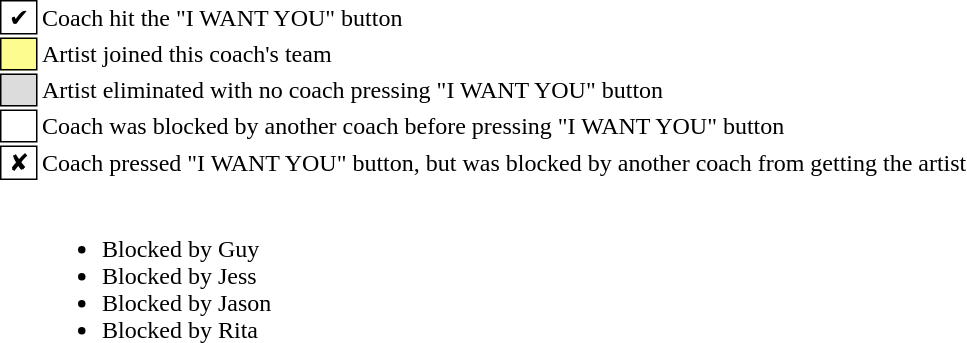<table class="toccolours" style="font-size: 100%; white-space: nowrap">
<tr>
<td style="background:white; border: 1px solid black"> ✔ </td>
<td>Coach hit the "I WANT YOU" button</td>
</tr>
<tr>
<td style="background:#FDFC8F; border: 1px solid black">    </td>
<td>Artist joined this coach's team</td>
</tr>
<tr>
<td style="background:#DCDCDC; border: 1px solid black">    </td>
<td>Artist eliminated with no coach pressing "I WANT YOU" button</td>
</tr>
<tr>
<td style="background:white; border:1px solid black"> <strong></strong> </td>
<td>Coach was blocked by another coach before pressing "I WANT YOU" button</td>
</tr>
<tr>
<td style="background:white; border:1px solid black"> ✘ </td>
<td>Coach pressed "I WANT YOU" button, but was blocked by another coach from getting the artist</td>
</tr>
<tr>
<td></td>
<td><br><ul><li> Blocked by Guy</li><li> Blocked by Jess</li><li> Blocked by Jason</li><li> Blocked by Rita</li></ul></td>
</tr>
</table>
